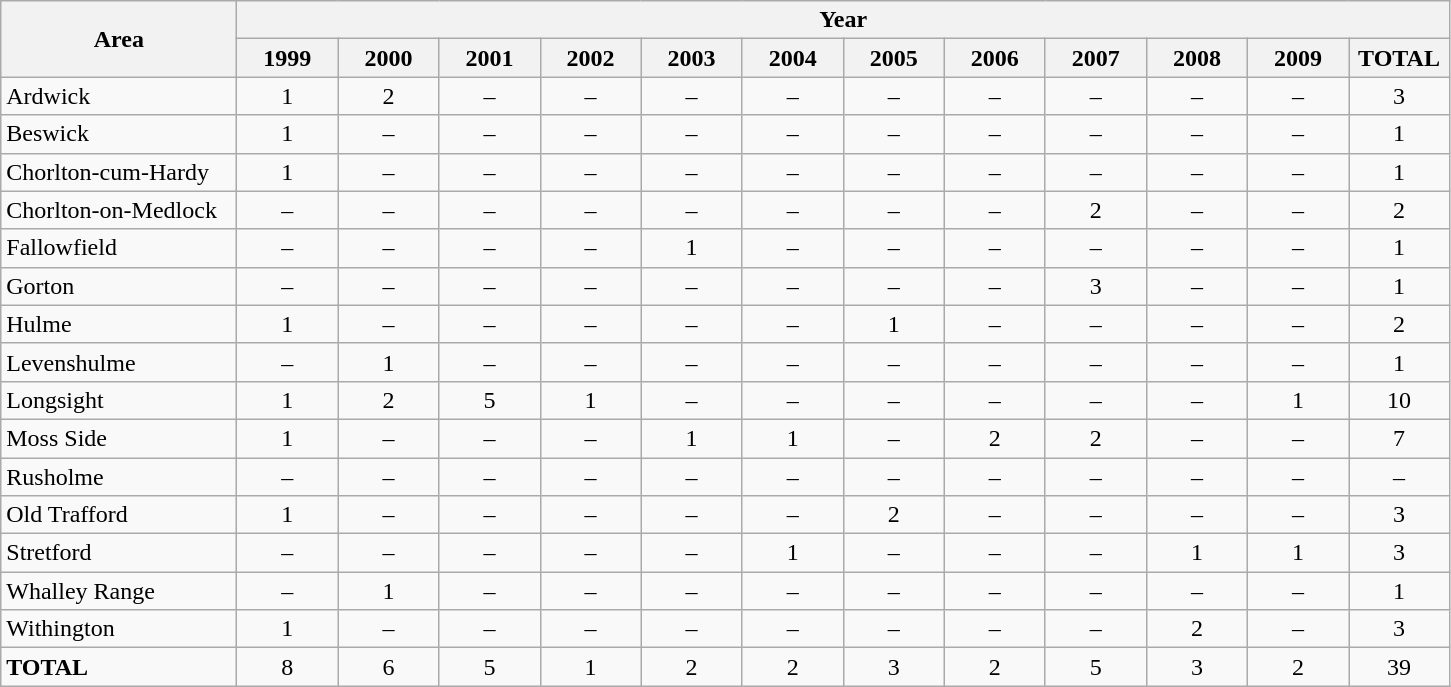<table class="wikitable">
<tr>
<th width="150" rowspan=2>Area</th>
<th ! colspan=12>Year</th>
</tr>
<tr>
<th width="60">1999</th>
<th width="60">2000</th>
<th width="60">2001</th>
<th width="60">2002</th>
<th width="60">2003</th>
<th width="60">2004</th>
<th width="60">2005</th>
<th width="60">2006</th>
<th width="60">2007</th>
<th width="60">2008</th>
<th width="60">2009</th>
<th width="60">TOTAL</th>
</tr>
<tr>
<td align="left">Ardwick</td>
<td align="center">1</td>
<td align="center">2</td>
<td align="center">–</td>
<td align="center">–</td>
<td align="center">–</td>
<td align="center">–</td>
<td align="center">–</td>
<td align="center">–</td>
<td align="center">–</td>
<td align="center">–</td>
<td align="center">–</td>
<td align="center">3</td>
</tr>
<tr>
<td align="left">Beswick</td>
<td align="center">1</td>
<td align="center">–</td>
<td align="center">–</td>
<td align="center">–</td>
<td align="center">–</td>
<td align="center">–</td>
<td align="center">–</td>
<td align="center">–</td>
<td align="center">–</td>
<td align="center">–</td>
<td align="center">–</td>
<td align="center">1</td>
</tr>
<tr>
<td align="left">Chorlton-cum-Hardy</td>
<td align="center">1</td>
<td align="center">–</td>
<td align="center">–</td>
<td align="center">–</td>
<td align="center">–</td>
<td align="center">–</td>
<td align="center">–</td>
<td align="center">–</td>
<td align="center">–</td>
<td align="center">–</td>
<td align="center">–</td>
<td align="center">1</td>
</tr>
<tr>
<td align="left">Chorlton-on-Medlock</td>
<td align="center">–</td>
<td align="center">–</td>
<td align="center">–</td>
<td align="center">–</td>
<td align="center">–</td>
<td align="center">–</td>
<td align="center">–</td>
<td align="center">–</td>
<td align="center">2</td>
<td align="center">–</td>
<td align="center">–</td>
<td align="center">2</td>
</tr>
<tr>
<td align="left">Fallowfield</td>
<td align="center">–</td>
<td align="center">–</td>
<td align="center">–</td>
<td align="center">–</td>
<td align="center">1</td>
<td align="center">–</td>
<td align="center">–</td>
<td align="center">–</td>
<td align="center">–</td>
<td align="center">–</td>
<td align="center">–</td>
<td align="center">1</td>
</tr>
<tr>
<td align="left">Gorton</td>
<td align="center">–</td>
<td align="center">–</td>
<td align="center">–</td>
<td align="center">–</td>
<td align="center">–</td>
<td align="center">–</td>
<td align="center">–</td>
<td align="center">–</td>
<td align="center">3</td>
<td align="center">–</td>
<td align="center">–</td>
<td align="center">1</td>
</tr>
<tr>
<td align="left">Hulme</td>
<td align="center">1</td>
<td align="center">–</td>
<td align="center">–</td>
<td align="center">–</td>
<td align="center">–</td>
<td align="center">–</td>
<td align="center">1</td>
<td align="center">–</td>
<td align="center">–</td>
<td align="center">–</td>
<td align="center">–</td>
<td align="center">2</td>
</tr>
<tr>
<td align="left">Levenshulme</td>
<td align="center">–</td>
<td align="center">1</td>
<td align="center">–</td>
<td align="center">–</td>
<td align="center">–</td>
<td align="center">–</td>
<td align="center">–</td>
<td align="center">–</td>
<td align="center">–</td>
<td align="center">–</td>
<td align="center">–</td>
<td align="center">1</td>
</tr>
<tr>
<td align="left">Longsight</td>
<td align="center">1</td>
<td align="center">2</td>
<td align="center">5</td>
<td align="center">1</td>
<td align="center">–</td>
<td align="center">–</td>
<td align="center">–</td>
<td align="center">–</td>
<td align="center">–</td>
<td align="center">–</td>
<td align="center">1</td>
<td align="center">10</td>
</tr>
<tr>
<td align="left">Moss Side</td>
<td align="center">1</td>
<td align="center">–</td>
<td align="center">–</td>
<td align="center">–</td>
<td align="center">1</td>
<td align="center">1</td>
<td align="center">–</td>
<td align="center">2</td>
<td align="center">2</td>
<td align="center">–</td>
<td align="center">–</td>
<td align="center">7</td>
</tr>
<tr>
<td align="left">Rusholme</td>
<td align="center">–</td>
<td align="center">–</td>
<td align="center">–</td>
<td align="center">–</td>
<td align="center">–</td>
<td align="center">–</td>
<td align="center">–</td>
<td align="center">–</td>
<td align="center">–</td>
<td align="center">–</td>
<td align="center">–</td>
<td align="center">–</td>
</tr>
<tr>
<td align="left">Old Trafford</td>
<td align="center">1</td>
<td align="center">–</td>
<td align="center">–</td>
<td align="center">–</td>
<td align="center">–</td>
<td align="center">–</td>
<td align="center">2</td>
<td align="center">–</td>
<td align="center">–</td>
<td align="center">–</td>
<td align="center">–</td>
<td align="center">3</td>
</tr>
<tr>
<td align="left">Stretford</td>
<td align="center">–</td>
<td align="center">–</td>
<td align="center">–</td>
<td align="center">–</td>
<td align="center">–</td>
<td align="center">1</td>
<td align="center">–</td>
<td align="center">–</td>
<td align="center">–</td>
<td align="center">1</td>
<td align="center">1</td>
<td align="center">3</td>
</tr>
<tr>
<td align="left">Whalley Range</td>
<td align="center">–</td>
<td align="center">1</td>
<td align="center">–</td>
<td align="center">–</td>
<td align="center">–</td>
<td align="center">–</td>
<td align="center">–</td>
<td align="center">–</td>
<td align="center">–</td>
<td align="center">–</td>
<td align="center">–</td>
<td align="center">1</td>
</tr>
<tr>
<td align="left">Withington</td>
<td align="center">1</td>
<td align="center">–</td>
<td align="center">–</td>
<td align="center">–</td>
<td align="center">–</td>
<td align="center">–</td>
<td align="center">–</td>
<td align="center">–</td>
<td align="center">–</td>
<td align="center">2</td>
<td align="center">–</td>
<td align="center">3</td>
</tr>
<tr>
<td align="left"><strong>TOTAL</strong></td>
<td align="center">8</td>
<td align="center">6</td>
<td align="center">5</td>
<td align="center">1</td>
<td align="center">2</td>
<td align="center">2</td>
<td align="center">3</td>
<td align="center">2</td>
<td align="center">5</td>
<td align="center">3</td>
<td align="center">2</td>
<td align="center">39</td>
</tr>
</table>
